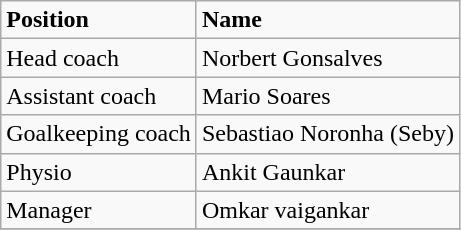<table class="wikitable">
<tr>
<td><strong>Position</strong></td>
<td><strong>Name</strong></td>
</tr>
<tr>
<td>Head coach</td>
<td> Norbert Gonsalves</td>
</tr>
<tr>
<td>Assistant coach</td>
<td> Mario Soares</td>
</tr>
<tr>
<td>Goalkeeping coach</td>
<td> Sebastiao Noronha (Seby)</td>
</tr>
<tr>
<td>Physio</td>
<td> Ankit Gaunkar</td>
</tr>
<tr>
<td>Manager</td>
<td> Omkar vaigankar</td>
</tr>
<tr>
</tr>
</table>
